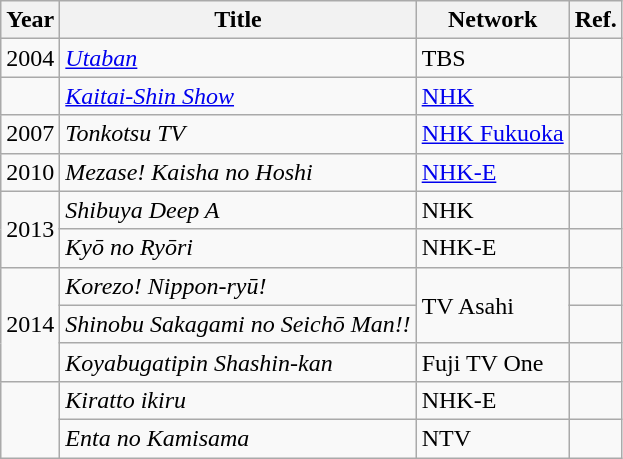<table class="wikitable">
<tr>
<th>Year</th>
<th>Title</th>
<th>Network</th>
<th>Ref.</th>
</tr>
<tr>
<td>2004</td>
<td><em><a href='#'>Utaban</a></em></td>
<td>TBS</td>
<td></td>
</tr>
<tr>
<td></td>
<td><em><a href='#'>Kaitai-Shin Show</a></em></td>
<td><a href='#'>NHK</a></td>
<td></td>
</tr>
<tr>
<td>2007</td>
<td><em>Tonkotsu TV</em></td>
<td><a href='#'>NHK Fukuoka</a></td>
<td></td>
</tr>
<tr>
<td>2010</td>
<td><em>Mezase! Kaisha no Hoshi</em></td>
<td><a href='#'>NHK-E</a></td>
<td></td>
</tr>
<tr>
<td rowspan="2">2013</td>
<td><em>Shibuya Deep A</em></td>
<td>NHK</td>
<td></td>
</tr>
<tr>
<td><em>Kyō no Ryōri</em></td>
<td>NHK-E</td>
<td></td>
</tr>
<tr>
<td rowspan="3">2014</td>
<td><em>Korezo! Nippon-ryū!</em></td>
<td rowspan="2">TV Asahi</td>
<td></td>
</tr>
<tr>
<td><em>Shinobu Sakagami no Seichō Man!!</em></td>
<td></td>
</tr>
<tr>
<td><em>Koyabugatipin Shashin-kan</em></td>
<td>Fuji TV One</td>
<td></td>
</tr>
<tr>
<td rowspan="2"></td>
<td><em>Kiratto ikiru</em></td>
<td>NHK-E</td>
<td></td>
</tr>
<tr>
<td><em>Enta no Kamisama</em></td>
<td>NTV</td>
<td></td>
</tr>
</table>
